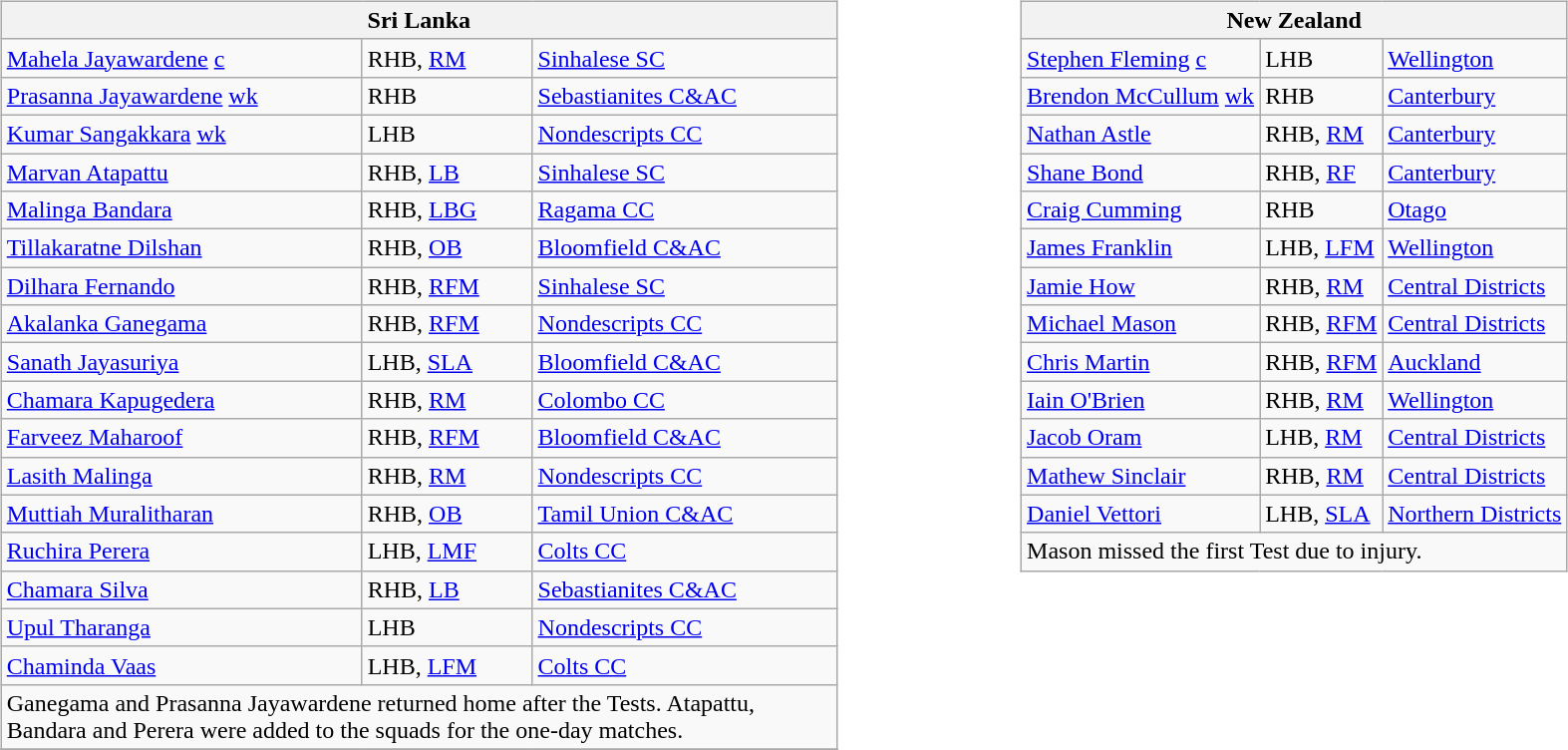<table width="100%">
<tr valign="top">
<td width="46%"><br><table class="wikitable">
<tr>
<th colspan="3">Sri Lanka</th>
</tr>
<tr>
<td><a href='#'>Mahela Jayawardene</a> <a href='#'>c</a></td>
<td>RHB, <a href='#'>RM</a></td>
<td><a href='#'>Sinhalese SC</a></td>
</tr>
<tr>
<td><a href='#'>Prasanna Jayawardene</a> <a href='#'>wk</a></td>
<td>RHB</td>
<td><a href='#'>Sebastianites C&AC</a></td>
</tr>
<tr>
<td><a href='#'>Kumar Sangakkara</a> <a href='#'>wk</a></td>
<td>LHB</td>
<td><a href='#'>Nondescripts CC</a></td>
</tr>
<tr>
<td><a href='#'>Marvan Atapattu</a></td>
<td>RHB, <a href='#'>LB</a></td>
<td><a href='#'>Sinhalese SC</a></td>
</tr>
<tr>
<td><a href='#'>Malinga Bandara</a></td>
<td>RHB, <a href='#'>LB</a><a href='#'>G</a></td>
<td><a href='#'>Ragama CC</a></td>
</tr>
<tr>
<td><a href='#'>Tillakaratne Dilshan</a></td>
<td>RHB, <a href='#'>OB</a></td>
<td><a href='#'>Bloomfield C&AC</a></td>
</tr>
<tr>
<td><a href='#'>Dilhara Fernando</a></td>
<td>RHB, <a href='#'>RFM</a></td>
<td><a href='#'>Sinhalese SC</a></td>
</tr>
<tr>
<td><a href='#'>Akalanka Ganegama</a></td>
<td>RHB, <a href='#'>RFM</a></td>
<td><a href='#'>Nondescripts CC</a></td>
</tr>
<tr>
<td><a href='#'>Sanath Jayasuriya</a></td>
<td>LHB, <a href='#'>SLA</a></td>
<td><a href='#'>Bloomfield C&AC</a></td>
</tr>
<tr>
<td><a href='#'>Chamara Kapugedera</a></td>
<td>RHB, <a href='#'>RM</a></td>
<td><a href='#'>Colombo CC</a></td>
</tr>
<tr>
<td><a href='#'>Farveez Maharoof</a></td>
<td>RHB, <a href='#'>RFM</a></td>
<td><a href='#'>Bloomfield C&AC</a></td>
</tr>
<tr>
<td><a href='#'>Lasith Malinga</a></td>
<td>RHB, <a href='#'>RM</a></td>
<td><a href='#'>Nondescripts CC</a></td>
</tr>
<tr>
<td><a href='#'>Muttiah Muralitharan</a></td>
<td>RHB, <a href='#'>OB</a></td>
<td><a href='#'>Tamil Union C&AC</a></td>
</tr>
<tr>
<td><a href='#'>Ruchira Perera</a></td>
<td>LHB, <a href='#'>LMF</a></td>
<td><a href='#'>Colts CC</a></td>
</tr>
<tr>
<td><a href='#'>Chamara Silva</a></td>
<td>RHB, <a href='#'>LB</a></td>
<td><a href='#'>Sebastianites C&AC</a></td>
</tr>
<tr>
<td><a href='#'>Upul Tharanga</a></td>
<td>LHB</td>
<td><a href='#'>Nondescripts CC</a></td>
</tr>
<tr>
<td><a href='#'>Chaminda Vaas</a></td>
<td>LHB, <a href='#'>LFM</a></td>
<td><a href='#'>Colts CC</a></td>
</tr>
<tr>
<td colspan="3">Ganegama and Prasanna Jayawardene returned home after the Tests. Atapattu, Bandara and Perera were added to the squads for the one-day matches.</td>
</tr>
<tr>
</tr>
</table>
</td>
<td width="8%"></td>
<td width="46%"><br><table class="wikitable">
<tr>
<th colspan="3">New Zealand</th>
</tr>
<tr>
<td><a href='#'>Stephen Fleming</a> <a href='#'>c</a></td>
<td>LHB</td>
<td><a href='#'>Wellington</a></td>
</tr>
<tr>
<td><a href='#'>Brendon McCullum</a> <a href='#'>wk</a></td>
<td>RHB</td>
<td><a href='#'>Canterbury</a></td>
</tr>
<tr>
<td><a href='#'>Nathan Astle</a></td>
<td>RHB, <a href='#'>RM</a></td>
<td><a href='#'>Canterbury</a></td>
</tr>
<tr>
<td><a href='#'>Shane Bond</a></td>
<td>RHB, <a href='#'>RF</a></td>
<td><a href='#'>Canterbury</a></td>
</tr>
<tr>
<td><a href='#'>Craig Cumming</a></td>
<td>RHB</td>
<td><a href='#'>Otago</a></td>
</tr>
<tr>
<td><a href='#'>James Franklin</a></td>
<td>LHB, <a href='#'>LFM</a></td>
<td><a href='#'>Wellington</a></td>
</tr>
<tr>
<td><a href='#'>Jamie How</a></td>
<td>RHB, <a href='#'>RM</a></td>
<td><a href='#'>Central Districts</a></td>
</tr>
<tr>
<td><a href='#'>Michael Mason</a></td>
<td>RHB, <a href='#'>RFM</a></td>
<td><a href='#'>Central Districts</a></td>
</tr>
<tr>
<td><a href='#'>Chris Martin</a></td>
<td>RHB, <a href='#'>RFM</a></td>
<td><a href='#'>Auckland</a></td>
</tr>
<tr>
<td><a href='#'>Iain O'Brien</a></td>
<td>RHB, <a href='#'>RM</a></td>
<td><a href='#'>Wellington</a></td>
</tr>
<tr>
<td><a href='#'>Jacob Oram</a></td>
<td>LHB, <a href='#'>RM</a></td>
<td><a href='#'>Central Districts</a></td>
</tr>
<tr>
<td><a href='#'>Mathew Sinclair</a></td>
<td>RHB, <a href='#'>RM</a></td>
<td><a href='#'>Central Districts</a></td>
</tr>
<tr>
<td><a href='#'>Daniel Vettori</a></td>
<td>LHB, <a href='#'>SLA</a></td>
<td><a href='#'>Northern Districts</a></td>
</tr>
<tr>
<td colspan="3">Mason missed the first Test due to injury.</td>
</tr>
</table>
</td>
</tr>
<tr>
</tr>
</table>
